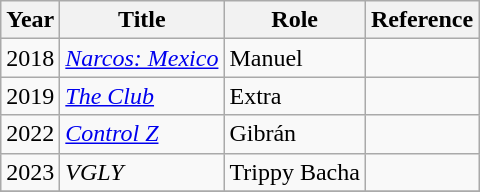<table class="wikitable">
<tr>
<th>Year</th>
<th>Title</th>
<th>Role</th>
<th>Reference</th>
</tr>
<tr>
<td>2018</td>
<td><em><a href='#'>Narcos: Mexico</a></em></td>
<td>Manuel</td>
<td></td>
</tr>
<tr>
<td>2019</td>
<td><em><a href='#'>The Club</a></em></td>
<td>Extra</td>
<td></td>
</tr>
<tr>
<td>2022</td>
<td><em><a href='#'>Control Z</a></em></td>
<td>Gibrán</td>
<td></td>
</tr>
<tr>
<td>2023</td>
<td><em>VGLY</em></td>
<td>Trippy Bacha</td>
<td></td>
</tr>
<tr>
</tr>
</table>
